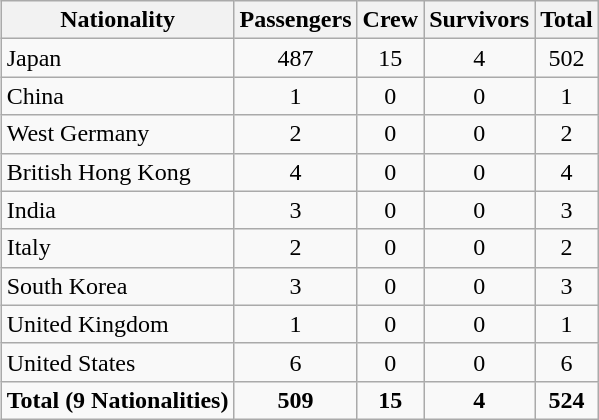<table class="wikitable sortable" style="text-align:center; font-size 85%; float:right;">
<tr>
<th>Nationality</th>
<th>Passengers</th>
<th>Crew</th>
<th>Survivors</th>
<th>Total</th>
</tr>
<tr>
<td style="text-align:left;">Japan</td>
<td>487</td>
<td>15</td>
<td>4</td>
<td>502</td>
</tr>
<tr>
<td style="text-align:left;">China</td>
<td>1</td>
<td>0</td>
<td>0</td>
<td>1</td>
</tr>
<tr>
<td style="text-align:left;" data-sort-value="west germany">West Germany</td>
<td>2</td>
<td>0</td>
<td>0</td>
<td>2</td>
</tr>
<tr>
<td style="text-align:left;" data-sort-value="hong kong">British Hong Kong</td>
<td>4</td>
<td>0</td>
<td>0</td>
<td>4</td>
</tr>
<tr>
<td style="text-align:left;">India</td>
<td>3</td>
<td>0</td>
<td>0</td>
<td>3</td>
</tr>
<tr>
<td style="text-align:left;">Italy</td>
<td>2</td>
<td>0</td>
<td>0</td>
<td>2</td>
</tr>
<tr>
<td style="text-align:left;">South Korea</td>
<td>3</td>
<td>0</td>
<td>0</td>
<td>3</td>
</tr>
<tr>
<td style="text-align:left;">United Kingdom</td>
<td>1</td>
<td>0</td>
<td>0</td>
<td>1</td>
</tr>
<tr>
<td style="text-align:left;">United States</td>
<td>6</td>
<td>0</td>
<td 6>0</td>
<td>6</td>
</tr>
<tr style="font-weight:bold;">
<td data-sort-value="zzz">Total (9 Nationalities)</td>
<td>509</td>
<td>15</td>
<td>4</td>
<td>524</td>
</tr>
</table>
